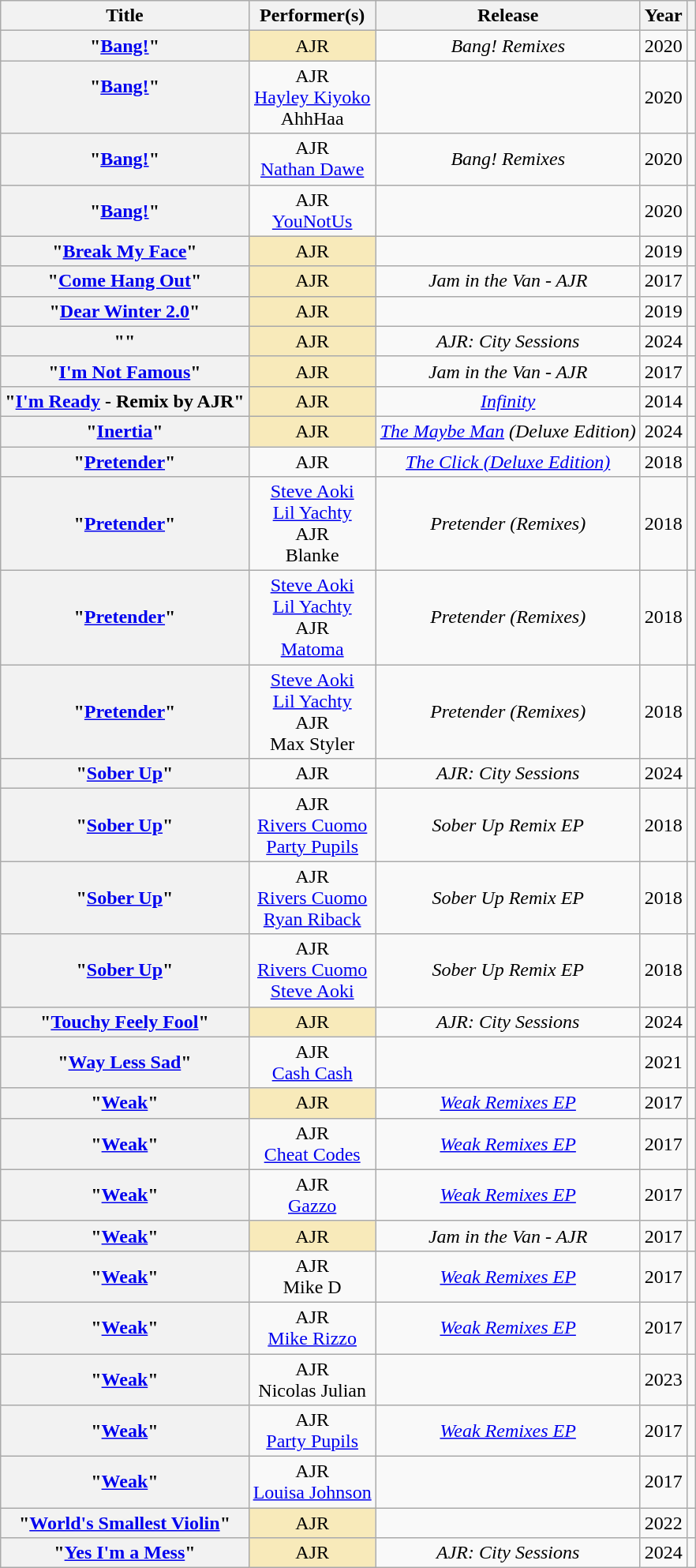<table class="wikitable sortable plainrowheaders" style="border: none; text-align: center">
<tr>
<th scope="col">Title</th>
<th scope="col" class="unsortable">Performer(s)</th>
<th scope="col">Release</th>
<th scope="col">Year</th>
<th scope="col" class="unsortable"></th>
</tr>
<tr>
<th scope="row">"<a href='#'>Bang!</a>"<br></th>
<td style="background-color:#F8EABA">AJR </td>
<td><em>Bang! Remixes</em></td>
<td>2020</td>
<td></td>
</tr>
<tr>
<th scope="row">"<a href='#'>Bang!</a>"<br><br></th>
<td>AJR<br><a href='#'>Hayley Kiyoko</a><br>AhhHaa</td>
<td></td>
<td>2020</td>
<td></td>
</tr>
<tr>
<th scope="row">"<a href='#'>Bang!</a>"<br></th>
<td>AJR<br><a href='#'>Nathan Dawe</a></td>
<td><em>Bang! Remixes</em></td>
<td>2020</td>
<td></td>
</tr>
<tr>
<th scope="row">"<a href='#'>Bang!</a>"<br></th>
<td>AJR<br><a href='#'>YouNotUs</a></td>
<td></td>
<td>2020</td>
<td></td>
</tr>
<tr>
<th scope="row">"<a href='#'>Break My Face</a>"<br></th>
<td style="background-color:#F8EABA">AJR </td>
<td></td>
<td>2019</td>
<td></td>
</tr>
<tr>
<th scope="row">"<a href='#'>Come Hang Out</a>"<br></th>
<td style="background-color:#F8EABA">AJR </td>
<td><em>Jam in the Van - AJR</em></td>
<td>2017</td>
<td></td>
</tr>
<tr>
<th scope="row">"<a href='#'>Dear Winter 2.0</a>"</th>
<td style="background-color:#F8EABA">AJR </td>
<td></td>
<td>2019</td>
<td></td>
</tr>
<tr>
<th scope="row">""<br></th>
<td style="background-color:#F8EABA">AJR </td>
<td><em>AJR: City Sessions</em></td>
<td>2024</td>
<td></td>
</tr>
<tr>
<th scope="row">"<a href='#'>I'm Not Famous</a>"<br></th>
<td style="background-color:#F8EABA">AJR </td>
<td><em>Jam in the Van - AJR</em></td>
<td>2017</td>
<td></td>
</tr>
<tr>
<th scope="row">"<a href='#'>I'm Ready</a> - Remix by AJR"</th>
<td style="background-color:#F8EABA">AJR </td>
<td><em><a href='#'>Infinity</a></em></td>
<td>2014</td>
<td></td>
</tr>
<tr>
<th scope="row">"<a href='#'>Inertia</a>"<br></th>
<td style="background-color:#F8EABA">AJR </td>
<td><em><a href='#'>The Maybe Man</a> (Deluxe Edition)</em></td>
<td>2024</td>
<td></td>
</tr>
<tr>
<th scope="row">"<a href='#'>Pretender</a>"<br></th>
<td>AJR</td>
<td><em><a href='#'>The Click (Deluxe Edition)</a></em></td>
<td>2018</td>
<td></td>
</tr>
<tr>
<th scope="row">"<a href='#'>Pretender</a>"<br></th>
<td><a href='#'>Steve Aoki</a><br><a href='#'>Lil Yachty</a><br>AJR<br>Blanke</td>
<td><em>Pretender (Remixes)</em></td>
<td>2018</td>
<td></td>
</tr>
<tr>
<th scope="row">"<a href='#'>Pretender</a>"<br></th>
<td><a href='#'>Steve Aoki</a><br><a href='#'>Lil Yachty</a><br>AJR<br><a href='#'>Matoma</a></td>
<td><em>Pretender (Remixes)</em></td>
<td>2018</td>
<td></td>
</tr>
<tr>
<th scope="row">"<a href='#'>Pretender</a>"<br></th>
<td><a href='#'>Steve Aoki</a><br><a href='#'>Lil Yachty</a><br>AJR<br>Max Styler</td>
<td><em>Pretender (Remixes)</em></td>
<td>2018</td>
<td></td>
</tr>
<tr>
<th scope="row">"<a href='#'>Sober Up</a>"<br></th>
<td>AJR</td>
<td><em>AJR: City Sessions</em></td>
<td>2024</td>
<td></td>
</tr>
<tr>
<th scope="row">"<a href='#'>Sober Up</a>"<br></th>
<td>AJR<br><a href='#'>Rivers Cuomo</a><br><a href='#'>Party Pupils</a></td>
<td><em>Sober Up Remix EP</em></td>
<td>2018</td>
<td></td>
</tr>
<tr>
<th scope="row">"<a href='#'>Sober Up</a>"<br></th>
<td>AJR<br><a href='#'>Rivers Cuomo</a><br><a href='#'>Ryan Riback</a></td>
<td><em>Sober Up Remix EP</em></td>
<td>2018</td>
<td></td>
</tr>
<tr>
<th scope="row">"<a href='#'>Sober Up</a>"<br></th>
<td>AJR<br><a href='#'>Rivers Cuomo</a><br><a href='#'>Steve Aoki</a></td>
<td><em>Sober Up Remix EP</em></td>
<td>2018</td>
<td></td>
</tr>
<tr>
<th scope="row">"<a href='#'>Touchy Feely Fool</a>"<br></th>
<td style="background-color:#F8EABA">AJR </td>
<td><em>AJR: City Sessions</em></td>
<td>2024</td>
<td></td>
</tr>
<tr>
<th scope="row">"<a href='#'>Way Less Sad</a>"<br></th>
<td>AJR<br><a href='#'>Cash Cash</a></td>
<td></td>
<td>2021</td>
<td></td>
</tr>
<tr>
<th scope="row">"<a href='#'>Weak</a>"<br></th>
<td style="background-color:#F8EABA">AJR </td>
<td><em><a href='#'>Weak Remixes EP</a></em></td>
<td>2017</td>
<td></td>
</tr>
<tr>
<th scope="row">"<a href='#'>Weak</a>"<br></th>
<td>AJR<br><a href='#'>Cheat Codes</a></td>
<td><em><a href='#'>Weak Remixes EP</a></em></td>
<td>2017</td>
<td></td>
</tr>
<tr>
<th scope="row">"<a href='#'>Weak</a>"<br></th>
<td>AJR<br><a href='#'>Gazzo</a></td>
<td><em><a href='#'>Weak Remixes EP</a></em></td>
<td>2017</td>
<td></td>
</tr>
<tr>
<th scope="row">"<a href='#'>Weak</a>"<br></th>
<td style="background-color:#F8EABA">AJR </td>
<td><em>Jam in the Van - AJR</em></td>
<td>2017</td>
<td></td>
</tr>
<tr>
<th scope="row">"<a href='#'>Weak</a>"<br></th>
<td>AJR<br>Mike D</td>
<td><em><a href='#'>Weak Remixes EP</a></em></td>
<td>2017</td>
<td></td>
</tr>
<tr>
<th scope="row">"<a href='#'>Weak</a>"<br></th>
<td>AJR<br><a href='#'>Mike Rizzo</a></td>
<td><em><a href='#'>Weak Remixes EP</a></em></td>
<td>2017</td>
<td></td>
</tr>
<tr>
<th scope="row">"<a href='#'>Weak</a>"<br></th>
<td>AJR<br>Nicolas Julian</td>
<td></td>
<td>2023</td>
<td></td>
</tr>
<tr>
<th scope="row">"<a href='#'>Weak</a>"<br></th>
<td>AJR<br><a href='#'>Party Pupils</a></td>
<td><em><a href='#'>Weak Remixes EP</a></em></td>
<td>2017</td>
<td></td>
</tr>
<tr>
<th scope="row">"<a href='#'>Weak</a>"<br></th>
<td>AJR<br><a href='#'>Louisa Johnson</a></td>
<td></td>
<td>2017</td>
<td></td>
</tr>
<tr>
<th scope="row">"<a href='#'>World's Smallest Violin</a>"<br></th>
<td style="background-color:#F8EABA">AJR </td>
<td></td>
<td>2022</td>
<td></td>
</tr>
<tr>
<th scope="row">"<a href='#'>Yes I'm a Mess</a>"<br></th>
<td style="background-color:#F8EABA">AJR </td>
<td><em>AJR: City Sessions</em></td>
<td>2024</td>
<td></td>
</tr>
</table>
